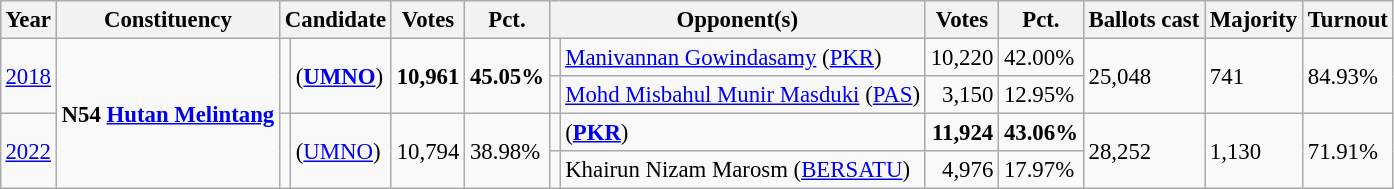<table class="wikitable" style="margin:0.5em ; font-size:95%">
<tr>
<th>Year</th>
<th>Constituency</th>
<th colspan="2">Candidate</th>
<th>Votes</th>
<th>Pct.</th>
<th colspan="2">Opponent(s)</th>
<th>Votes</th>
<th>Pct.</th>
<th>Ballots cast</th>
<th>Majority</th>
<th>Turnout</th>
</tr>
<tr>
<td rowspan="2"><a href='#'>2018</a></td>
<td rowspan=4><strong>N54 <a href='#'>Hutan Melintang</a></strong></td>
<td rowspan="2" ></td>
<td rowspan="2"> (<a href='#'><strong>UMNO</strong></a>)</td>
<td rowspan="2" align=right><strong>10,961</strong></td>
<td rowspan="2"><strong>45.05%</strong></td>
<td></td>
<td><a href='#'>Manivannan Gowindasamy</a> (<a href='#'>PKR</a>)</td>
<td align=right>10,220</td>
<td>42.00%</td>
<td rowspan="2">25,048</td>
<td rowspan="2">741</td>
<td rowspan="2">84.93%</td>
</tr>
<tr>
<td></td>
<td><a href='#'>Mohd Misbahul Munir Masduki</a> (<a href='#'>PAS</a>)</td>
<td align=right>3,150</td>
<td>12.95%</td>
</tr>
<tr>
<td rowspan="2"><a href='#'>2022</a></td>
<td rowspan="2" ></td>
<td rowspan="2"> (<a href='#'>UMNO</a>)</td>
<td rowspan="2" align=right>10,794</td>
<td rowspan="2">38.98%</td>
<td></td>
<td> (<a href='#'><strong>PKR</strong></a>)</td>
<td align=right><strong>11,924</strong></td>
<td><strong>43.06%</strong></td>
<td rowspan=2>28,252</td>
<td rowspan=2>1,130</td>
<td rowspan=2>71.91%</td>
</tr>
<tr>
<td bgcolor=></td>
<td>Khairun Nizam Marosm (<a href='#'>BERSATU</a>)</td>
<td align=right>4,976</td>
<td>17.97%</td>
</tr>
</table>
